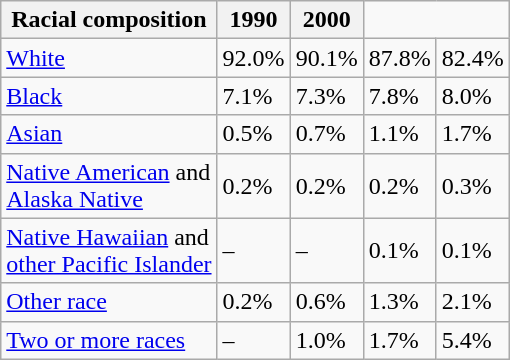<table class="wikitable sortable collapsible">
<tr>
<th>Racial composition</th>
<th>1990</th>
<th>2000</th>
</tr>
<tr>
<td><a href='#'>White</a></td>
<td>92.0%</td>
<td>90.1%</td>
<td>87.8%</td>
<td>82.4%</td>
</tr>
<tr>
<td><a href='#'>Black</a></td>
<td>7.1%</td>
<td>7.3%</td>
<td>7.8%</td>
<td>8.0%</td>
</tr>
<tr>
<td><a href='#'>Asian</a></td>
<td>0.5%</td>
<td>0.7%</td>
<td>1.1%</td>
<td>1.7%</td>
</tr>
<tr>
<td><a href='#'>Native American</a> and<br><a href='#'>Alaska Native</a></td>
<td>0.2%</td>
<td>0.2%</td>
<td>0.2%</td>
<td>0.3%</td>
</tr>
<tr>
<td><a href='#'>Native Hawaiian</a> and<br><a href='#'>other Pacific Islander</a></td>
<td>–</td>
<td>–</td>
<td>0.1%</td>
<td>0.1%</td>
</tr>
<tr>
<td><a href='#'>Other race</a></td>
<td>0.2%</td>
<td>0.6%</td>
<td>1.3%</td>
<td>2.1%</td>
</tr>
<tr>
<td><a href='#'>Two or more races</a></td>
<td>–</td>
<td>1.0%</td>
<td>1.7%</td>
<td>5.4%</td>
</tr>
</table>
